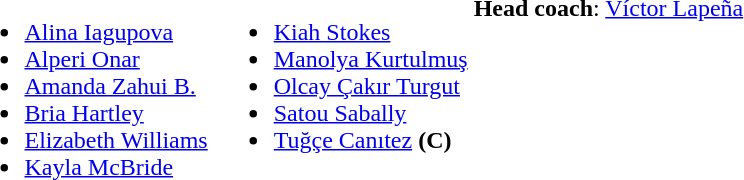<table>
<tr valign="top">
<td><br><ul><li> <a href='#'>Alina Iagupova</a></li><li> <a href='#'>Alperi Onar</a></li><li> <a href='#'>Amanda Zahui B.</a></li><li>  <a href='#'>Bria Hartley</a></li><li> <a href='#'>Elizabeth Williams</a></li><li> <a href='#'>Kayla McBride</a></li></ul></td>
<td><br><ul><li>  <a href='#'>Kiah Stokes</a></li><li> <a href='#'>Manolya Kurtulmuş</a></li><li> <a href='#'>Olcay Çakır Turgut</a></li><li> <a href='#'>Satou Sabally</a></li><li> <a href='#'>Tuğçe Canıtez</a> <strong>(C)</strong></li></ul></td>
<td><br><strong>Head coach</strong>:  <a href='#'>Víctor Lapeña</a></td>
</tr>
</table>
